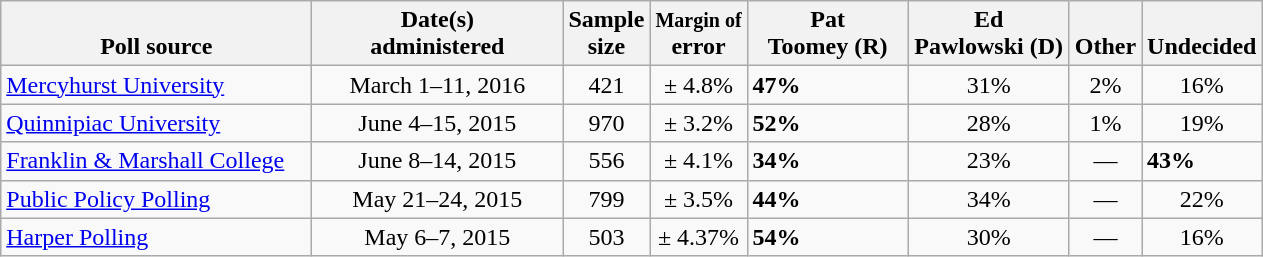<table class="wikitable">
<tr valign= bottom>
<th style="width:200px;">Poll source</th>
<th style="width:160px;">Date(s)<br>administered</th>
<th class=small>Sample<br>size</th>
<th><small>Margin of</small><br>error</th>
<th style="width:100px;">Pat<br>Toomey (R)</th>
<th style="width:100px;">Ed<br>Pawlowski (D)</th>
<th>Other</th>
<th>Undecided</th>
</tr>
<tr>
<td><a href='#'>Mercyhurst University</a></td>
<td align=center>March 1–11, 2016</td>
<td align=center>421</td>
<td align=center>± 4.8%</td>
<td><strong>47%</strong></td>
<td align=center>31%</td>
<td align=center>2%</td>
<td align=center>16%</td>
</tr>
<tr>
<td><a href='#'>Quinnipiac University</a></td>
<td align=center>June 4–15, 2015</td>
<td align=center>970</td>
<td align=center>± 3.2%</td>
<td><strong>52%</strong></td>
<td align=center>28%</td>
<td align=center>1%</td>
<td align=center>19%</td>
</tr>
<tr>
<td><a href='#'>Franklin & Marshall College</a></td>
<td align=center>June 8–14, 2015</td>
<td align=center>556</td>
<td align=center>± 4.1%</td>
<td><strong>34%</strong></td>
<td align=center>23%</td>
<td align=center>—</td>
<td><strong>43%</strong></td>
</tr>
<tr>
<td><a href='#'>Public Policy Polling</a></td>
<td align=center>May 21–24, 2015</td>
<td align=center>799</td>
<td align=center>± 3.5%</td>
<td><strong>44%</strong></td>
<td align=center>34%</td>
<td align=center>—</td>
<td align=center>22%</td>
</tr>
<tr>
<td><a href='#'>Harper Polling</a></td>
<td align=center>May 6–7, 2015</td>
<td align=center>503</td>
<td align=center>± 4.37%</td>
<td><strong>54%</strong></td>
<td align=center>30%</td>
<td align=center>—</td>
<td align=center>16%</td>
</tr>
</table>
